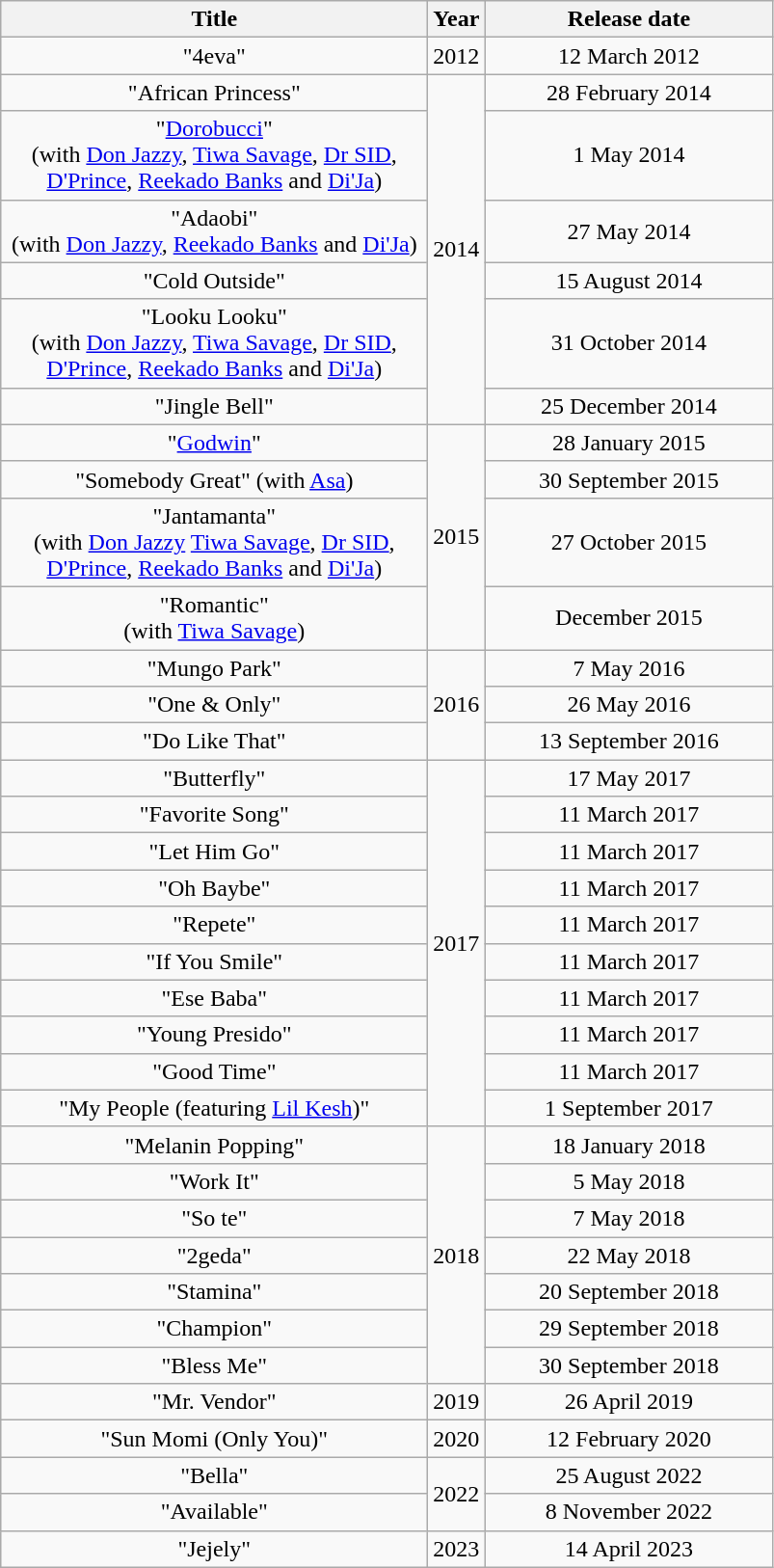<table class="wikitable plainrowheaders" style="text-align:center;" border="1">
<tr>
<th style="width:18em;">Title</th>
<th style="width:2em;">Year</th>
<th style="width:12em;">Release date</th>
</tr>
<tr>
<td>"4eva"</td>
<td>2012</td>
<td>12 March 2012</td>
</tr>
<tr>
<td>"African Princess"</td>
<td rowspan="6">2014</td>
<td>28 February 2014</td>
</tr>
<tr>
<td>"<a href='#'>Dorobucci</a>" <br><span>(with <a href='#'>Don Jazzy</a>, <a href='#'>Tiwa Savage</a>, <a href='#'>Dr SID</a>, <a href='#'>D'Prince</a>, <a href='#'>Reekado Banks</a> and <a href='#'>Di'Ja</a>)</span></td>
<td>1 May 2014</td>
</tr>
<tr>
<td>"Adaobi" <br><span>(with <a href='#'>Don Jazzy</a>, <a href='#'>Reekado Banks</a> and <a href='#'>Di'Ja</a>)</span></td>
<td>27 May 2014</td>
</tr>
<tr>
<td>"Cold Outside"</td>
<td>15 August 2014</td>
</tr>
<tr>
<td>"Looku Looku" <br><span>(with <a href='#'>Don Jazzy</a>, <a href='#'>Tiwa Savage</a>, <a href='#'>Dr SID</a>, <a href='#'>D'Prince</a>, <a href='#'>Reekado Banks</a> and <a href='#'>Di'Ja</a>)</span></td>
<td>31 October 2014</td>
</tr>
<tr>
<td>"Jingle Bell"</td>
<td>25 December 2014</td>
</tr>
<tr>
<td>"<a href='#'>Godwin</a>"</td>
<td rowspan="4">2015</td>
<td>28 January 2015</td>
</tr>
<tr>
<td>"Somebody Great" (with <a href='#'>Asa</a>)</td>
<td>30 September 2015</td>
</tr>
<tr>
<td>"Jantamanta" <br><span>(with <a href='#'>Don Jazzy</a> <a href='#'>Tiwa Savage</a>, <a href='#'>Dr SID</a>, <a href='#'>D'Prince</a>, <a href='#'>Reekado Banks</a> and <a href='#'>Di'Ja</a>)</span></td>
<td>27 October 2015</td>
</tr>
<tr>
<td>"Romantic" <br><span>(with <a href='#'>Tiwa Savage</a>)</span></td>
<td>December 2015</td>
</tr>
<tr>
<td>"Mungo Park"</td>
<td rowspan="3">2016</td>
<td>7 May 2016</td>
</tr>
<tr>
<td>"One & Only"</td>
<td>26 May 2016</td>
</tr>
<tr>
<td>"Do Like That"</td>
<td>13 September 2016</td>
</tr>
<tr>
<td>"Butterfly"</td>
<td rowspan="10">2017</td>
<td>17 May 2017</td>
</tr>
<tr>
<td>"Favorite Song"</td>
<td>11 March 2017</td>
</tr>
<tr>
<td>"Let Him Go"</td>
<td>11 March 2017</td>
</tr>
<tr>
<td>"Oh Baybe"</td>
<td>11 March 2017</td>
</tr>
<tr>
<td>"Repete"</td>
<td>11 March 2017</td>
</tr>
<tr>
<td>"If You Smile"</td>
<td>11 March 2017</td>
</tr>
<tr>
<td>"Ese Baba"</td>
<td>11 March 2017</td>
</tr>
<tr>
<td>"Young Presido"</td>
<td>11 March 2017</td>
</tr>
<tr>
<td>"Good Time"</td>
<td>11 March 2017</td>
</tr>
<tr>
<td>"My People (featuring <a href='#'>Lil Kesh</a>)"</td>
<td>1 September 2017</td>
</tr>
<tr>
<td>"Melanin Popping"</td>
<td rowspan="7">2018</td>
<td>18 January 2018</td>
</tr>
<tr>
<td>"Work It"</td>
<td>5 May 2018</td>
</tr>
<tr>
<td>"So te"</td>
<td>7 May 2018</td>
</tr>
<tr>
<td>"2geda"</td>
<td>22 May 2018</td>
</tr>
<tr>
<td>"Stamina"</td>
<td>20 September 2018</td>
</tr>
<tr>
<td>"Champion"</td>
<td>29 September 2018</td>
</tr>
<tr>
<td>"Bless Me"</td>
<td>30 September 2018</td>
</tr>
<tr>
<td>"Mr. Vendor"</td>
<td rowspan="1">2019</td>
<td>26 April 2019</td>
</tr>
<tr>
<td>"Sun Momi (Only You)"</td>
<td rowspan="1">2020</td>
<td>12 February 2020</td>
</tr>
<tr>
<td>"Bella"</td>
<td rowspan="2">2022</td>
<td>25 August 2022</td>
</tr>
<tr>
<td>"Available"</td>
<td>8 November 2022</td>
</tr>
<tr>
<td>"Jejely"</td>
<td>2023</td>
<td>14 April 2023</td>
</tr>
</table>
